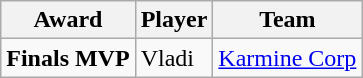<table class="wikitable">
<tr>
<th>Award</th>
<th>Player</th>
<th>Team</th>
</tr>
<tr>
<td style="text-align:center;"><strong>Finals MVP</strong></td>
<td>Vladi</td>
<td><a href='#'>Karmine Corp</a></td>
</tr>
</table>
